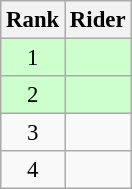<table class="wikitable" style="font-size:95%" style="width:25em;">
<tr>
<th>Rank</th>
<th>Rider</th>
</tr>
<tr bgcolor=ccffcc>
<td align=center>1</td>
<td></td>
</tr>
<tr bgcolor=ccffcc>
<td align=center>2</td>
<td></td>
</tr>
<tr>
<td align=center>3</td>
<td></td>
</tr>
<tr>
<td align=center>4</td>
<td></td>
</tr>
</table>
